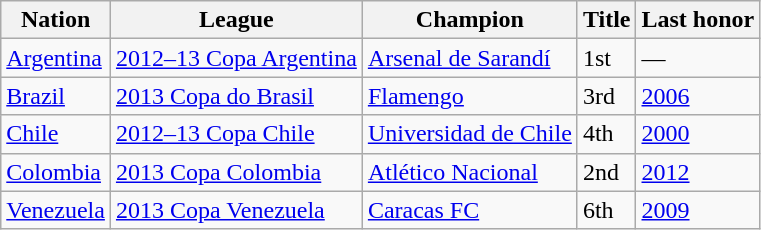<table class="wikitable sortable">
<tr>
<th>Nation</th>
<th>League</th>
<th>Champion</th>
<th>Title</th>
<th>Last honor</th>
</tr>
<tr>
<td> <a href='#'>Argentina</a></td>
<td><a href='#'>2012–13 Copa Argentina</a></td>
<td><a href='#'>Arsenal de Sarandí</a></td>
<td>1st</td>
<td>—</td>
</tr>
<tr>
<td> <a href='#'>Brazil</a></td>
<td><a href='#'>2013 Copa do Brasil</a></td>
<td><a href='#'>Flamengo</a></td>
<td>3rd</td>
<td><a href='#'>2006</a></td>
</tr>
<tr>
<td> <a href='#'>Chile</a></td>
<td><a href='#'>2012–13 Copa Chile</a></td>
<td><a href='#'>Universidad de Chile</a></td>
<td>4th</td>
<td><a href='#'>2000</a></td>
</tr>
<tr>
<td> <a href='#'>Colombia</a></td>
<td><a href='#'>2013 Copa Colombia</a></td>
<td><a href='#'>Atlético Nacional</a></td>
<td>2nd</td>
<td><a href='#'>2012</a></td>
</tr>
<tr>
<td> <a href='#'>Venezuela</a></td>
<td><a href='#'>2013 Copa Venezuela</a></td>
<td><a href='#'>Caracas FC</a></td>
<td>6th</td>
<td><a href='#'>2009</a></td>
</tr>
</table>
